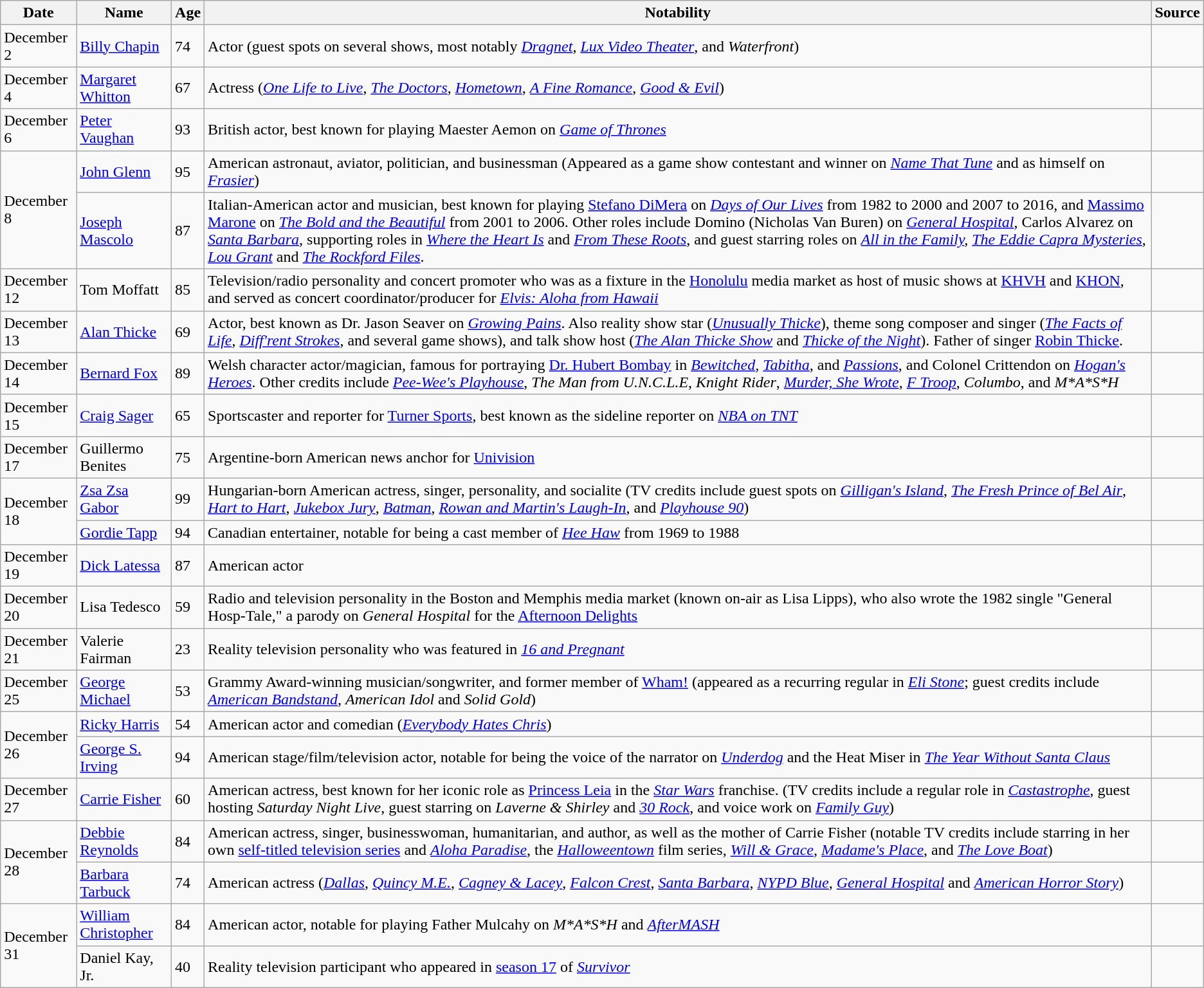<table class="wikitable sortable">
<tr ">
<th>Date</th>
<th>Name</th>
<th>Age</th>
<th class="unsortable">Notability</th>
<th class="unsortable">Source</th>
</tr>
<tr>
<td>December 2</td>
<td><a href='#'>Billy Chapin</a></td>
<td>74</td>
<td>Actor (guest spots on several shows, most notably <em><a href='#'>Dragnet</a></em>, <em><a href='#'>Lux Video Theater</a></em>, and <em>Waterfront</em>)</td>
<td><br></td>
</tr>
<tr>
<td>December 4</td>
<td><a href='#'>Margaret Whitton</a></td>
<td>67</td>
<td>Actress (<em><a href='#'>One Life to Live</a></em>, <em><a href='#'>The Doctors</a></em>, <em><a href='#'>Hometown</a></em>, <em><a href='#'>A Fine Romance</a></em>, <em><a href='#'>Good & Evil</a></em>)</td>
<td></td>
</tr>
<tr>
<td>December 6</td>
<td><a href='#'>Peter Vaughan</a></td>
<td>93</td>
<td>British actor, best known for playing Maester Aemon on <em><a href='#'>Game of Thrones</a></em></td>
<td></td>
</tr>
<tr>
<td rowspan=2>December 8</td>
<td><a href='#'>John Glenn</a></td>
<td>95</td>
<td>American astronaut, aviator, politician, and businessman (Appeared as a game show contestant and winner on <em><a href='#'>Name That Tune</a></em> and as himself on <em><a href='#'>Frasier</a></em>)</td>
<td></td>
</tr>
<tr>
<td><a href='#'>Joseph Mascolo</a></td>
<td>87</td>
<td>Italian-American actor and musician, best known for playing <a href='#'>Stefano DiMera</a> on <em><a href='#'>Days of Our Lives</a></em> from 1982 to 2000 and 2007 to 2016, and <a href='#'>Massimo Marone</a> on <em><a href='#'>The Bold and the Beautiful</a></em> from 2001 to 2006.  Other roles include Domino (Nicholas Van Buren) on <em><a href='#'>General Hospital</a></em>, Carlos Alvarez on <em><a href='#'>Santa Barbara</a></em>, supporting roles in <em><a href='#'>Where the Heart Is</a></em> and <em><a href='#'>From These Roots</a></em>, and guest starring roles on <em><a href='#'>All in the Family</a>,</em> <em><a href='#'>The Eddie Capra Mysteries</a></em>, <em><a href='#'>Lou Grant</a></em> and <em><a href='#'>The Rockford Files</a></em>.</td>
<td></td>
</tr>
<tr>
<td>December 12</td>
<td>Tom Moffatt</td>
<td>85</td>
<td>Television/radio personality and concert promoter who was as a fixture in the <a href='#'>Honolulu</a> media market as host of music shows at <a href='#'>KHVH</a> and <a href='#'>KHON</a>, and served as concert coordinator/producer for <em><a href='#'>Elvis: Aloha from Hawaii</a></em></td>
<td></td>
</tr>
<tr>
<td>December 13</td>
<td><a href='#'>Alan Thicke</a></td>
<td>69</td>
<td>Actor, best known as Dr. Jason Seaver on <em><a href='#'>Growing Pains</a></em>. Also reality show star (<em><a href='#'>Unusually Thicke</a></em>), theme song composer and singer (<em><a href='#'>The Facts of Life</a></em>, <em><a href='#'>Diff'rent Strokes</a></em>, and several game shows), and talk show host (<em><a href='#'>The Alan Thicke Show</a></em> and <em><a href='#'>Thicke of the Night</a></em>). Father of singer <a href='#'>Robin Thicke</a>.</td>
<td></td>
</tr>
<tr>
<td>December 14</td>
<td><a href='#'>Bernard Fox</a></td>
<td>89</td>
<td>Welsh character actor/magician, famous for portraying <a href='#'>Dr. Hubert Bombay</a> in <em><a href='#'>Bewitched</a>, <a href='#'>Tabitha</a></em>, and <em><a href='#'>Passions</a></em>, and Colonel Crittendon on <em><a href='#'>Hogan's Heroes</a></em>. Other credits include <em><a href='#'>Pee-Wee's Playhouse</a></em>, <em>The Man from U.N.C.L.E</em>, <em>Knight Rider</em>, <em><a href='#'>Murder, She Wrote</a></em>, <em><a href='#'>F Troop</a></em>, <em>Columbo</em>, and <em>M*A*S*H</em></td>
<td></td>
</tr>
<tr>
<td>December 15</td>
<td><a href='#'>Craig Sager</a></td>
<td>65</td>
<td>Sportscaster and reporter for <a href='#'>Turner Sports</a>, best known as the sideline reporter on <em><a href='#'>NBA on TNT</a></em></td>
<td></td>
</tr>
<tr>
<td>December 17</td>
<td>Guillermo Benites</td>
<td>75</td>
<td>Argentine-born American news anchor for <a href='#'>Univision</a></td>
<td></td>
</tr>
<tr>
<td rowspan=2>December 18</td>
<td><a href='#'>Zsa Zsa Gabor</a></td>
<td>99</td>
<td>Hungarian-born American actress, singer, personality, and socialite (TV credits include guest spots on <em><a href='#'>Gilligan's Island</a></em>, <em><a href='#'>The Fresh Prince of Bel Air</a></em>, <em><a href='#'>Hart to Hart</a></em>, <em><a href='#'>Jukebox Jury</a></em>, <em><a href='#'>Batman</a></em>, <em><a href='#'>Rowan and Martin's Laugh-In</a></em>, and <em><a href='#'>Playhouse 90</a></em>)</td>
<td></td>
</tr>
<tr>
<td><a href='#'>Gordie Tapp</a></td>
<td>94</td>
<td>Canadian entertainer, notable for being a cast member of <em><a href='#'>Hee Haw</a></em> from 1969 to 1988</td>
<td></td>
</tr>
<tr>
<td>December 19</td>
<td><a href='#'>Dick Latessa</a></td>
<td>87</td>
<td>American actor</td>
<td></td>
</tr>
<tr>
<td>December 20</td>
<td>Lisa Tedesco</td>
<td>59</td>
<td>Radio and television personality in the Boston and Memphis media market (known on-air as Lisa Lipps), who also wrote the 1982 single "General Hosp-Tale," a parody on <em>General Hospital</em> for the <a href='#'>Afternoon Delights</a></td>
<td></td>
</tr>
<tr>
<td>December 21</td>
<td>Valerie Fairman</td>
<td>23</td>
<td>Reality television personality who was featured in <em><a href='#'>16 and Pregnant</a></em></td>
<td></td>
</tr>
<tr>
<td>December 25</td>
<td><a href='#'>George Michael</a></td>
<td>53</td>
<td>Grammy Award-winning musician/songwriter, and former member of <a href='#'>Wham!</a> (appeared as a recurring regular in <em><a href='#'>Eli Stone</a></em>; guest credits include <em><a href='#'>American Bandstand</a></em>, <em>American Idol</em> and <em>Solid Gold</em>)</td>
<td></td>
</tr>
<tr>
<td rowspan=2>December 26</td>
<td><a href='#'>Ricky Harris</a></td>
<td>54</td>
<td>American actor and comedian (<em><a href='#'>Everybody Hates Chris</a></em>)</td>
<td></td>
</tr>
<tr>
<td><a href='#'>George S. Irving</a></td>
<td>94</td>
<td>American stage/film/television actor, notable for being the voice of the narrator on <em><a href='#'>Underdog</a></em> and the Heat Miser in <em><a href='#'>The Year Without Santa Claus</a></em></td>
<td></td>
</tr>
<tr>
<td>December 27</td>
<td><a href='#'>Carrie Fisher</a></td>
<td>60</td>
<td>American actress, best known for her iconic role as <a href='#'>Princess Leia</a> in the <em><a href='#'>Star Wars</a></em> franchise. (TV credits include a regular role in <em><a href='#'>Castastrophe</a></em>, guest hosting <em>Saturday Night Live</em>, guest starring on <em>Laverne & Shirley</em> and <em><a href='#'>30 Rock</a></em>, and voice work on <em><a href='#'>Family Guy</a></em>)</td>
<td></td>
</tr>
<tr>
<td rowspan="2">December 28</td>
<td><a href='#'>Debbie Reynolds</a></td>
<td>84</td>
<td>American actress, singer, businesswoman, humanitarian, and author, as well as the mother of Carrie Fisher (notable TV credits include starring in her own <a href='#'>self-titled television series</a> and <em><a href='#'>Aloha Paradise</a></em>, the <em><a href='#'>Halloweentown</a></em> film series, <em><a href='#'>Will & Grace</a></em>, <em><a href='#'>Madame's Place</a></em>, and <em><a href='#'>The Love Boat</a></em>)</td>
<td></td>
</tr>
<tr>
<td><a href='#'>Barbara Tarbuck</a></td>
<td>74</td>
<td>American actress (<em><a href='#'>Dallas</a></em>, <em><a href='#'>Quincy M.E.</a></em>, <em><a href='#'>Cagney & Lacey</a></em>, <em><a href='#'>Falcon Crest</a></em>, <em><a href='#'>Santa Barbara</a></em>, <em><a href='#'>NYPD Blue</a></em>, <em><a href='#'>General Hospital</a></em> and <em><a href='#'>American Horror Story</a></em>)</td>
<td></td>
</tr>
<tr>
<td rowspan="2">December 31</td>
<td><a href='#'>William Christopher</a></td>
<td>84</td>
<td>American actor, notable for playing Father Mulcahy on <em>M*A*S*H</em> and <em><a href='#'>AfterMASH</a></em></td>
<td></td>
</tr>
<tr>
<td>Daniel Kay, Jr.</td>
<td>40</td>
<td>Reality television participant who appeared in <a href='#'>season 17</a> of <em><a href='#'>Survivor</a></em></td>
<td></td>
</tr>
</table>
